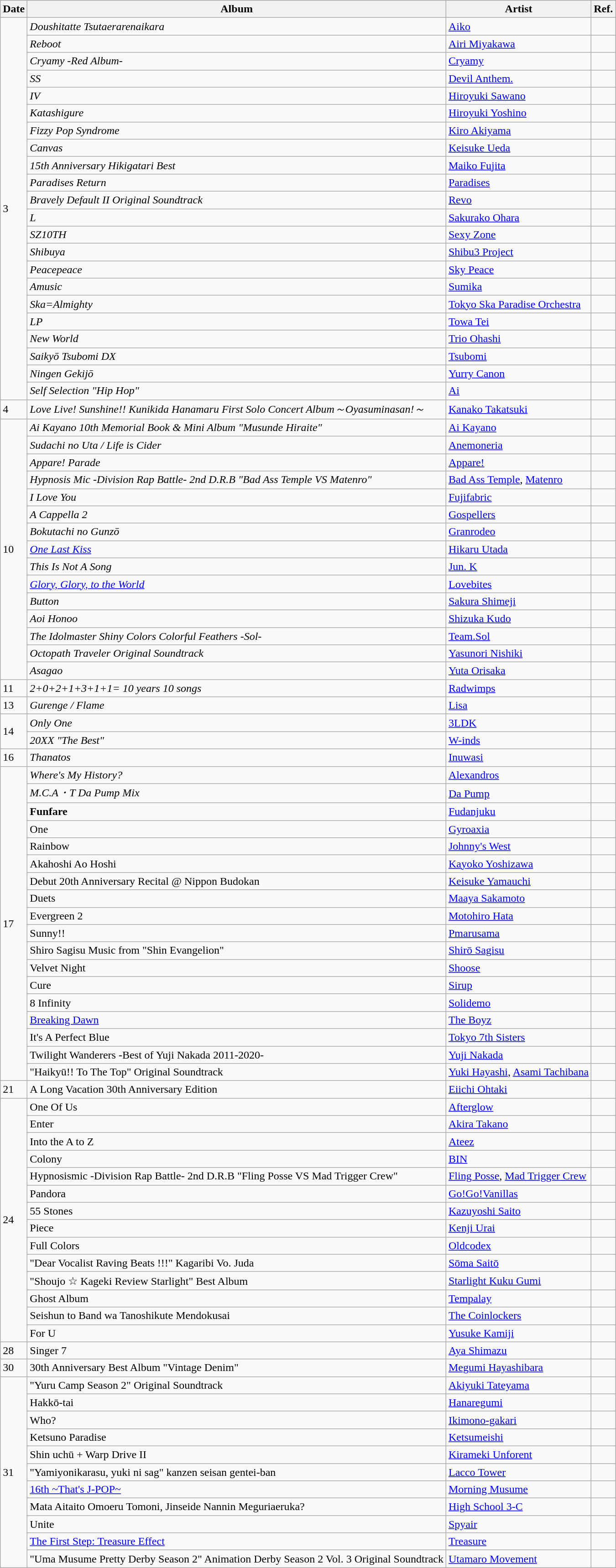<table class="wikitable">
<tr>
<th>Date</th>
<th>Album</th>
<th>Artist</th>
<th>Ref.</th>
</tr>
<tr>
<td rowspan="22">3</td>
<td><em>Doushitatte Tsutaerarenaikara</em></td>
<td><a href='#'>Aiko</a></td>
<td></td>
</tr>
<tr>
<td><em>Reboot</em></td>
<td><a href='#'>Airi Miyakawa</a></td>
<td></td>
</tr>
<tr>
<td><em>Cryamy -Red Album-</em></td>
<td><a href='#'>Cryamy</a></td>
<td></td>
</tr>
<tr>
<td><em>SS</em></td>
<td><a href='#'>Devil Anthem.</a></td>
<td></td>
</tr>
<tr>
<td><em>IV</em></td>
<td><a href='#'>Hiroyuki Sawano</a></td>
<td></td>
</tr>
<tr>
<td><em>Katashigure</em></td>
<td><a href='#'>Hiroyuki Yoshino</a></td>
<td></td>
</tr>
<tr>
<td><em>Fizzy Pop Syndrome</em></td>
<td><a href='#'>Kiro Akiyama</a></td>
<td></td>
</tr>
<tr>
<td><em>Canvas</em></td>
<td><a href='#'>Keisuke Ueda</a></td>
<td></td>
</tr>
<tr>
<td><em>15th Anniversary Hikigatari Best</em></td>
<td><a href='#'>Maiko Fujita</a></td>
<td></td>
</tr>
<tr>
<td><em>Paradises Return</em></td>
<td><a href='#'>Paradises</a></td>
<td></td>
</tr>
<tr>
<td><em>Bravely Default II Original Soundtrack</em></td>
<td><a href='#'>Revo</a></td>
<td></td>
</tr>
<tr>
<td><em>L</em></td>
<td><a href='#'>Sakurako Ohara</a></td>
<td></td>
</tr>
<tr>
<td><em>SZ10TH</em></td>
<td><a href='#'>Sexy Zone</a></td>
<td></td>
</tr>
<tr>
<td><em>Shibuya</em></td>
<td><a href='#'>Shibu3 Project</a></td>
<td></td>
</tr>
<tr>
<td><em>Peacepeace</em></td>
<td><a href='#'>Sky Peace</a></td>
<td></td>
</tr>
<tr>
<td><em>Amusic</em></td>
<td><a href='#'>Sumika</a></td>
<td></td>
</tr>
<tr>
<td><em>Ska=Almighty</em></td>
<td><a href='#'>Tokyo Ska Paradise Orchestra</a></td>
<td></td>
</tr>
<tr>
<td><em>LP</em></td>
<td><a href='#'>Towa Tei</a></td>
<td></td>
</tr>
<tr>
<td><em>New World</em></td>
<td><a href='#'>Trio Ohashi</a></td>
<td></td>
</tr>
<tr>
<td><em>Saikyō Tsubomi DX</em></td>
<td><a href='#'>Tsubomi</a></td>
<td></td>
</tr>
<tr>
<td><em>Ningen Gekijō</em></td>
<td><a href='#'>Yurry Canon</a></td>
<td></td>
</tr>
<tr>
<td><em>Self Selection "Hip Hop"</em></td>
<td><a href='#'>Ai</a></td>
<td></td>
</tr>
<tr>
<td>4</td>
<td><em>Love Live! Sunshine!! Kunikida Hanamaru First Solo Concert Album～Oyasuminasan!～</em></td>
<td><a href='#'>Kanako Takatsuki</a></td>
<td></td>
</tr>
<tr>
<td rowspan="15">10</td>
<td><em>Ai Kayano 10th Memorial Book & Mini Album "Musunde Hiraite"</em></td>
<td><a href='#'>Ai Kayano</a></td>
<td></td>
</tr>
<tr>
<td><em>Sudachi no Uta / Life is Cider</em></td>
<td><a href='#'>Anemoneria</a></td>
<td></td>
</tr>
<tr>
<td><em>Appare! Parade</em></td>
<td><a href='#'>Appare!</a></td>
<td></td>
</tr>
<tr>
<td><em>Hypnosis Mic -Division Rap Battle- 2nd D.R.B "Bad Ass Temple VS Matenro"</em></td>
<td><a href='#'>Bad Ass Temple</a>, <a href='#'>Matenro</a></td>
<td></td>
</tr>
<tr>
<td><em>I Love You</em></td>
<td><a href='#'>Fujifabric</a></td>
<td></td>
</tr>
<tr>
<td><em>A Cappella 2</em></td>
<td><a href='#'>Gospellers</a></td>
<td></td>
</tr>
<tr>
<td><em>Bokutachi no Gunzō</em></td>
<td><a href='#'>Granrodeo</a></td>
<td></td>
</tr>
<tr>
<td><em><a href='#'>One Last Kiss</a></em></td>
<td><a href='#'>Hikaru Utada</a></td>
<td></td>
</tr>
<tr>
<td><em>This Is Not A Song</em></td>
<td><a href='#'>Jun. K</a></td>
<td></td>
</tr>
<tr>
<td><em><a href='#'>Glory, Glory, to the World</a></em></td>
<td><a href='#'>Lovebites</a></td>
<td></td>
</tr>
<tr>
<td><em>Button</em></td>
<td><a href='#'>Sakura Shimeji</a></td>
<td></td>
</tr>
<tr>
<td><em>Aoi Honoo</em></td>
<td><a href='#'>Shizuka Kudo</a></td>
<td></td>
</tr>
<tr>
<td><em>The Idolmaster Shiny Colors Colorful Feathers -Sol-</em></td>
<td><a href='#'>Team.Sol</a></td>
<td></td>
</tr>
<tr>
<td><em>Octopath Traveler Original Soundtrack</em></td>
<td><a href='#'>Yasunori Nishiki</a></td>
<td></td>
</tr>
<tr>
<td><em>Asagao</em></td>
<td><a href='#'>Yuta Orisaka</a></td>
<td></td>
</tr>
<tr>
<td>11</td>
<td><em>2+0+2+1+3+1+1= 10 years 10 songs</em></td>
<td><a href='#'>Radwimps</a></td>
<td></td>
</tr>
<tr>
<td>13</td>
<td><em>Gurenge / Flame</em></td>
<td><a href='#'>Lisa</a></td>
<td></td>
</tr>
<tr>
<td rowspan="2">14</td>
<td><em>Only One</em></td>
<td><a href='#'>3LDK</a></td>
<td></td>
</tr>
<tr>
<td><em>20XX "The Best"</em></td>
<td><a href='#'>W-inds</a></td>
<td></td>
</tr>
<tr>
<td>16</td>
<td><em>Thanatos</em></td>
<td><a href='#'>Inuwasi</a></td>
<td></td>
</tr>
<tr>
<td rowspan="18">17</td>
<td><em>Where's My History?</em></td>
<td><a href='#'>Alexandros</a></td>
<td></td>
</tr>
<tr>
<td><em>M.C.A・T Da Pump Mix</em></td>
<td><a href='#'>Da Pump</a></td>
<td></td>
</tr>
<tr>
<td><strong>Funfare<em></td>
<td><a href='#'>Fudanjuku</a></td>
<td></td>
</tr>
<tr>
<td></em>One<em></td>
<td><a href='#'>Gyroaxia</a></td>
<td></td>
</tr>
<tr>
<td></em>Rainbow<em></td>
<td><a href='#'>Johnny's West</a></td>
<td></td>
</tr>
<tr>
<td></em>Akahoshi Ao Hoshi<em></td>
<td><a href='#'>Kayoko Yoshizawa</a></td>
<td></td>
</tr>
<tr>
<td></em>Debut 20th Anniversary Recital @ Nippon Budokan<em></td>
<td><a href='#'>Keisuke Yamauchi</a></td>
<td></td>
</tr>
<tr>
<td></em>Duets<em></td>
<td><a href='#'>Maaya Sakamoto</a></td>
<td></td>
</tr>
<tr>
<td></em>Evergreen 2<em></td>
<td><a href='#'>Motohiro Hata</a></td>
<td></td>
</tr>
<tr>
<td></em>Sunny!!<em></td>
<td><a href='#'>Pmarusama</a></td>
<td></td>
</tr>
<tr>
<td></em>Shiro Sagisu Music from "Shin Evangelion"<em></td>
<td><a href='#'>Shirō Sagisu</a></td>
<td></td>
</tr>
<tr>
<td></em>Velvet Night<em></td>
<td><a href='#'>Shoose</a></td>
<td></td>
</tr>
<tr>
<td></em>Cure<em></td>
<td><a href='#'>Sirup</a></td>
<td></td>
</tr>
<tr>
<td></em>8 Infinity<em></td>
<td><a href='#'>Solidemo</a></td>
<td></td>
</tr>
<tr>
<td></em><a href='#'>Breaking Dawn</a><em></td>
<td><a href='#'>The Boyz</a></td>
<td></td>
</tr>
<tr>
<td></em>It's A Perfect Blue<em></td>
<td><a href='#'>Tokyo 7th Sisters</a></td>
<td></td>
</tr>
<tr>
<td></em>Twilight Wanderers -Best of Yuji Nakada 2011-2020-<em></td>
<td><a href='#'>Yuji Nakada</a></td>
<td></td>
</tr>
<tr>
<td></em>"Haikyū!! To The Top" Original Soundtrack<em></td>
<td><a href='#'>Yuki Hayashi</a>, <a href='#'>Asami Tachibana</a></td>
<td></td>
</tr>
<tr>
<td>21</td>
<td></em>A Long Vacation 30th Anniversary Edition<em></td>
<td><a href='#'>Eiichi Ohtaki</a></td>
<td></td>
</tr>
<tr>
<td rowspan="14">24</td>
<td></em>One Of Us<em></td>
<td><a href='#'>Afterglow</a></td>
<td></td>
</tr>
<tr>
<td></em>Enter<em></td>
<td><a href='#'>Akira Takano</a></td>
<td></td>
</tr>
<tr>
<td></em>Into the A to Z<em></td>
<td><a href='#'>Ateez</a></td>
<td></td>
</tr>
<tr>
<td></em>Colony<em></td>
<td><a href='#'>BIN</a></td>
<td></td>
</tr>
<tr>
<td></em>Hypnosismic -Division Rap Battle- 2nd D.R.B "Fling Posse VS Mad Trigger Crew"<em></td>
<td><a href='#'>Fling Posse</a>, <a href='#'>Mad Trigger Crew</a></td>
<td></td>
</tr>
<tr>
<td></em>Pandora<em></td>
<td><a href='#'>Go!Go!Vanillas</a></td>
<td></td>
</tr>
<tr>
<td></em>55 Stones<em></td>
<td><a href='#'>Kazuyoshi Saito</a></td>
<td></td>
</tr>
<tr>
<td></em>Piece<em></td>
<td><a href='#'>Kenji Urai</a></td>
<td></td>
</tr>
<tr>
<td></em>Full Colors<em></td>
<td><a href='#'>Oldcodex</a></td>
<td></td>
</tr>
<tr>
<td></em>"Dear Vocalist Raving Beats !!!" Kagaribi Vo. Juda<em></td>
<td><a href='#'>Sōma Saitō</a></td>
<td></td>
</tr>
<tr>
<td></em>"Shoujo ☆ Kageki Review Starlight" Best Album<em></td>
<td><a href='#'>Starlight Kuku Gumi</a></td>
<td></td>
</tr>
<tr>
<td></em>Ghost Album<em></td>
<td><a href='#'>Tempalay</a></td>
<td></td>
</tr>
<tr>
<td></em>Seishun to Band wa Tanoshikute Mendokusai<em></td>
<td><a href='#'>The Coinlockers</a></td>
<td></td>
</tr>
<tr>
<td></em>For U<em></td>
<td><a href='#'>Yusuke Kamiji</a></td>
<td></td>
</tr>
<tr>
<td>28</td>
<td></em>Singer 7<em></td>
<td><a href='#'>Aya Shimazu</a></td>
<td></td>
</tr>
<tr>
<td>30</td>
<td></em>30th Anniversary Best Album "Vintage Denim"<em></td>
<td><a href='#'>Megumi Hayashibara</a></td>
<td></td>
</tr>
<tr>
<td rowspan="11">31</td>
<td></em>"Yuru Camp Season 2" Original Soundtrack<em></td>
<td><a href='#'>Akiyuki Tateyama</a></td>
<td></td>
</tr>
<tr>
<td></em>Hakkō-tai<em></td>
<td><a href='#'>Hanaregumi</a></td>
<td></td>
</tr>
<tr>
<td></em>Who?<em></td>
<td><a href='#'>Ikimono-gakari</a></td>
<td></td>
</tr>
<tr>
<td></em>Ketsuno Paradise<em></td>
<td><a href='#'>Ketsumeishi</a></td>
<td></td>
</tr>
<tr>
<td></em>Shin uchū + Warp Drive II<em></td>
<td><a href='#'>Kirameki Unforent</a></td>
<td></td>
</tr>
<tr>
<td></em>"Yamiyonikarasu, yuki ni sag" kanzen seisan gentei-ban<em></td>
<td><a href='#'>Lacco Tower</a></td>
<td></td>
</tr>
<tr>
<td></em><a href='#'>16th ~That's J-POP~</a><em></td>
<td><a href='#'>Morning Musume</a></td>
<td></td>
</tr>
<tr>
<td></em>Mata Aitaito Omoeru Tomoni, Jinseide Nannin Meguriaeruka?<em></td>
<td><a href='#'>High School 3-C</a></td>
<td></td>
</tr>
<tr>
<td></em>Unite<em></td>
<td><a href='#'>Spyair</a></td>
<td></td>
</tr>
<tr>
<td></em><a href='#'>The First Step: Treasure Effect</a><em></td>
<td><a href='#'>Treasure</a></td>
<td></td>
</tr>
<tr>
<td></em>"Uma Musume Pretty Derby Season 2" Animation Derby Season 2 Vol. 3 Original Soundtrack<em></td>
<td><a href='#'>Utamaro Movement</a></td>
<td></td>
</tr>
</table>
